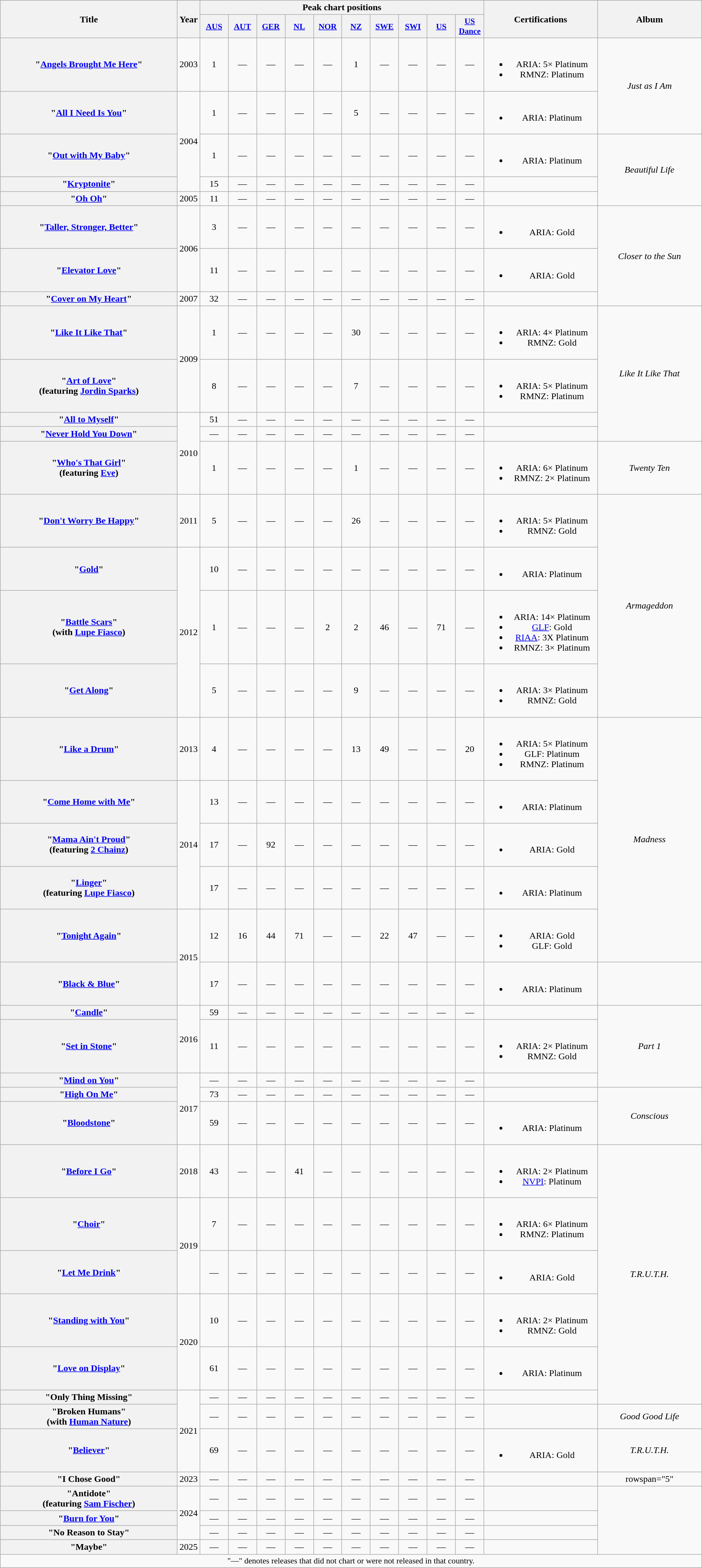<table class="wikitable plainrowheaders" style="text-align:center;" border="1">
<tr>
<th scope="col" rowspan="2" style="width:19em;">Title</th>
<th scope="col" rowspan="2" style="width:1em;">Year</th>
<th scope="col" colspan="10">Peak chart positions</th>
<th scope="col" rowspan="2" style="width:12em;">Certifications</th>
<th scope="col" rowspan="2" style="width:11em;">Album</th>
</tr>
<tr>
<th scope="col" style="width:3em;font-size:90%;"><a href='#'>AUS</a><br></th>
<th scope="col" style="width:3em;font-size:90%;"><a href='#'>AUT</a><br></th>
<th scope="col" style="width:3em;font-size:90%;"><a href='#'>GER</a><br></th>
<th scope="col" style="width:3em;font-size:90%;"><a href='#'>NL</a><br></th>
<th scope="col" style="width:3em;font-size:90%;"><a href='#'>NOR</a><br></th>
<th scope="col" style="width:3em;font-size:90%;"><a href='#'>NZ</a><br></th>
<th scope="col" style="width:3em;font-size:90%;"><a href='#'>SWE</a><br></th>
<th scope="col" style="width:3em;font-size:90%;"><a href='#'>SWI</a><br></th>
<th scope="col" style="width:3em;font-size:90%;"><a href='#'>US</a><br></th>
<th scope="col" style="width:3em;font-size:90%;"><a href='#'>US Dance</a><br></th>
</tr>
<tr>
<th scope="row">"<a href='#'>Angels Brought Me Here</a>"</th>
<td>2003</td>
<td>1</td>
<td>—</td>
<td>—</td>
<td>—</td>
<td>—</td>
<td>1</td>
<td>—</td>
<td>—</td>
<td>—</td>
<td>—</td>
<td><br><ul><li>ARIA: 5× Platinum</li><li>RMNZ: Platinum</li></ul></td>
<td rowspan="2"><em>Just as I Am</em></td>
</tr>
<tr>
<th scope="row">"<a href='#'>All I Need Is You</a>"</th>
<td rowspan="3">2004</td>
<td>1</td>
<td>—</td>
<td>—</td>
<td>—</td>
<td>—</td>
<td>5</td>
<td>—</td>
<td>—</td>
<td>—</td>
<td>—</td>
<td><br><ul><li>ARIA: Platinum</li></ul></td>
</tr>
<tr>
<th scope="row">"<a href='#'>Out with My Baby</a>"</th>
<td>1</td>
<td>—</td>
<td>—</td>
<td>—</td>
<td>—</td>
<td>—</td>
<td>—</td>
<td>—</td>
<td>—</td>
<td>—</td>
<td><br><ul><li>ARIA: Platinum</li></ul></td>
<td rowspan="3"><em>Beautiful Life</em></td>
</tr>
<tr>
<th scope="row">"<a href='#'>Kryptonite</a>"</th>
<td>15</td>
<td>—</td>
<td>—</td>
<td>—</td>
<td>—</td>
<td>—</td>
<td>—</td>
<td>—</td>
<td>—</td>
<td>—</td>
<td></td>
</tr>
<tr>
<th scope="row">"<a href='#'>Oh Oh</a>"</th>
<td>2005</td>
<td>11</td>
<td>—</td>
<td>—</td>
<td>—</td>
<td>—</td>
<td>—</td>
<td>—</td>
<td>—</td>
<td>—</td>
<td>—</td>
<td></td>
</tr>
<tr>
<th scope="row">"<a href='#'>Taller, Stronger, Better</a>"</th>
<td rowspan="2">2006</td>
<td>3</td>
<td>—</td>
<td>—</td>
<td>—</td>
<td>—</td>
<td>—</td>
<td>—</td>
<td>—</td>
<td>—</td>
<td>—</td>
<td><br><ul><li>ARIA: Gold</li></ul></td>
<td rowspan="3"><em>Closer to the Sun</em></td>
</tr>
<tr>
<th scope="row">"<a href='#'>Elevator Love</a>"</th>
<td>11</td>
<td>—</td>
<td>—</td>
<td>—</td>
<td>—</td>
<td>—</td>
<td>—</td>
<td>—</td>
<td>—</td>
<td>—</td>
<td><br><ul><li>ARIA: Gold</li></ul></td>
</tr>
<tr>
<th scope="row">"<a href='#'>Cover on My Heart</a>"</th>
<td>2007</td>
<td>32</td>
<td>—</td>
<td>—</td>
<td>—</td>
<td>—</td>
<td>—</td>
<td>—</td>
<td>—</td>
<td>—</td>
<td>—</td>
<td></td>
</tr>
<tr>
<th scope="row">"<a href='#'>Like It Like That</a>"</th>
<td rowspan="2">2009</td>
<td>1</td>
<td>—</td>
<td>—</td>
<td>—</td>
<td>—</td>
<td>30</td>
<td>—</td>
<td>—</td>
<td>—</td>
<td>—</td>
<td><br><ul><li>ARIA: 4× Platinum</li><li>RMNZ: Gold</li></ul></td>
<td rowspan="4"><em>Like It Like That</em></td>
</tr>
<tr>
<th scope="row">"<a href='#'>Art of Love</a>"<br><span>(featuring <a href='#'>Jordin Sparks</a>)</span></th>
<td>8</td>
<td>—</td>
<td>—</td>
<td>—</td>
<td>—</td>
<td>7</td>
<td>—</td>
<td>—</td>
<td>—</td>
<td>—</td>
<td><br><ul><li>ARIA: 5× Platinum</li><li>RMNZ: Platinum</li></ul></td>
</tr>
<tr>
<th scope="row">"<a href='#'>All to Myself</a>"</th>
<td rowspan="3">2010</td>
<td>51</td>
<td>—</td>
<td>—</td>
<td>—</td>
<td>—</td>
<td>—</td>
<td>—</td>
<td>—</td>
<td>—</td>
<td>—</td>
<td></td>
</tr>
<tr>
<th scope="row">"<a href='#'>Never Hold You Down</a>"</th>
<td>—</td>
<td>—</td>
<td>—</td>
<td>—</td>
<td>—</td>
<td>—</td>
<td>—</td>
<td>—</td>
<td>—</td>
<td>—</td>
<td></td>
</tr>
<tr>
<th scope="row">"<a href='#'>Who's That Girl</a>"<br><span>(featuring <a href='#'>Eve</a>)</span></th>
<td>1</td>
<td>—</td>
<td>—</td>
<td>—</td>
<td>—</td>
<td>1</td>
<td>—</td>
<td>—</td>
<td>—</td>
<td>—</td>
<td><br><ul><li>ARIA: 6× Platinum</li><li>RMNZ: 2× Platinum</li></ul></td>
<td><em>Twenty Ten</em></td>
</tr>
<tr>
<th scope="row">"<a href='#'>Don't Worry Be Happy</a>"</th>
<td>2011</td>
<td>5</td>
<td>—</td>
<td>—</td>
<td>—</td>
<td>—</td>
<td>26</td>
<td>—</td>
<td>—</td>
<td>—</td>
<td>—</td>
<td><br><ul><li>ARIA: 5× Platinum</li><li>RMNZ: Gold</li></ul></td>
<td rowspan="4"><em>Armageddon</em></td>
</tr>
<tr>
<th scope="row">"<a href='#'>Gold</a>"</th>
<td rowspan="3">2012</td>
<td>10</td>
<td>—</td>
<td>—</td>
<td>—</td>
<td>—</td>
<td>—</td>
<td>—</td>
<td>—</td>
<td>—</td>
<td>—</td>
<td><br><ul><li>ARIA: Platinum</li></ul></td>
</tr>
<tr>
<th scope="row">"<a href='#'>Battle Scars</a>"<br><span>(with <a href='#'>Lupe Fiasco</a>)</span></th>
<td>1</td>
<td>—</td>
<td>—</td>
<td>—</td>
<td>2</td>
<td>2</td>
<td>46</td>
<td>—</td>
<td>71</td>
<td>—</td>
<td><br><ul><li>ARIA: 14× Platinum</li><li><a href='#'>GLF</a>: Gold</li><li><a href='#'>RIAA</a>: 3X Platinum</li><li>RMNZ: 3× Platinum</li></ul></td>
</tr>
<tr>
<th scope="row">"<a href='#'>Get Along</a>"</th>
<td>5</td>
<td>—</td>
<td>—</td>
<td>—</td>
<td>—</td>
<td>9</td>
<td>—</td>
<td>—</td>
<td>—</td>
<td>—</td>
<td><br><ul><li>ARIA: 3× Platinum</li><li>RMNZ: Gold</li></ul></td>
</tr>
<tr>
<th scope="row">"<a href='#'>Like a Drum</a>"</th>
<td>2013</td>
<td>4</td>
<td>—</td>
<td>—</td>
<td>—</td>
<td>—</td>
<td>13</td>
<td>49</td>
<td>—</td>
<td>—</td>
<td>20</td>
<td><br><ul><li>ARIA: 5× Platinum</li><li>GLF: Platinum</li><li>RMNZ: Platinum</li></ul></td>
<td rowspan="5"><em>Madness</em></td>
</tr>
<tr>
<th scope="row">"<a href='#'>Come Home with Me</a>"</th>
<td rowspan="3">2014</td>
<td>13</td>
<td>—</td>
<td>—</td>
<td>—</td>
<td>—</td>
<td>—</td>
<td>—</td>
<td>—</td>
<td>—</td>
<td>—</td>
<td><br><ul><li>ARIA: Platinum</li></ul></td>
</tr>
<tr>
<th scope="row">"<a href='#'>Mama Ain't Proud</a>"<br><span>(featuring <a href='#'>2 Chainz</a>)</span></th>
<td>17</td>
<td>—</td>
<td>92</td>
<td>—</td>
<td>—</td>
<td>—</td>
<td>—</td>
<td>—</td>
<td>—</td>
<td>—</td>
<td><br><ul><li>ARIA: Gold</li></ul></td>
</tr>
<tr>
<th scope="row">"<a href='#'>Linger</a>"<br><span>(featuring <a href='#'>Lupe Fiasco</a>)</span></th>
<td>17</td>
<td>—</td>
<td>—</td>
<td>—</td>
<td>—</td>
<td>—</td>
<td>—</td>
<td>—</td>
<td>—</td>
<td>—</td>
<td><br><ul><li>ARIA: Platinum</li></ul></td>
</tr>
<tr>
<th scope="row">"<a href='#'>Tonight Again</a>"</th>
<td rowspan="2">2015</td>
<td>12</td>
<td>16</td>
<td>44</td>
<td>71</td>
<td>—</td>
<td>—</td>
<td>22</td>
<td>47</td>
<td>—</td>
<td>—</td>
<td><br><ul><li>ARIA: Gold</li><li>GLF: Gold</li></ul></td>
</tr>
<tr>
<th scope="row">"<a href='#'>Black & Blue</a>"</th>
<td>17</td>
<td>—</td>
<td>—</td>
<td>—</td>
<td>—</td>
<td>—</td>
<td>—</td>
<td>—</td>
<td>—</td>
<td>—</td>
<td><br><ul><li>ARIA: Platinum</li></ul></td>
<td></td>
</tr>
<tr>
<th scope="row">"<a href='#'>Candle</a>"</th>
<td rowspan="2">2016</td>
<td>59</td>
<td>—</td>
<td>—</td>
<td>—</td>
<td>—</td>
<td>—</td>
<td>—</td>
<td>—</td>
<td>—</td>
<td>—</td>
<td></td>
<td rowspan="3"><em>Part 1</em></td>
</tr>
<tr>
<th scope="row">"<a href='#'>Set in Stone</a>"</th>
<td>11</td>
<td>—</td>
<td>—</td>
<td>—</td>
<td>—</td>
<td>—</td>
<td>—</td>
<td>—</td>
<td>—</td>
<td>—</td>
<td><br><ul><li>ARIA: 2× Platinum</li><li>RMNZ: Gold</li></ul></td>
</tr>
<tr>
<th scope="row">"<a href='#'>Mind on You</a>"</th>
<td rowspan="3">2017</td>
<td>—</td>
<td>—</td>
<td>—</td>
<td>—</td>
<td>—</td>
<td>—</td>
<td>—</td>
<td>—</td>
<td>—</td>
<td>—</td>
<td></td>
</tr>
<tr>
<th scope="row">"<a href='#'>High On Me</a>"</th>
<td>73</td>
<td>—</td>
<td>—</td>
<td>—</td>
<td>—</td>
<td>—</td>
<td>—</td>
<td>—</td>
<td>—</td>
<td>—</td>
<td></td>
<td rowspan="2"><em>Conscious</em></td>
</tr>
<tr>
<th scope="row">"<a href='#'>Bloodstone</a>"</th>
<td>59</td>
<td>—</td>
<td>—</td>
<td>—</td>
<td>—</td>
<td>—</td>
<td>—</td>
<td>—</td>
<td>—</td>
<td>—</td>
<td><br><ul><li>ARIA: Platinum</li></ul></td>
</tr>
<tr>
<th scope="row">"<a href='#'>Before I Go</a>"</th>
<td>2018</td>
<td>43</td>
<td>—</td>
<td>—</td>
<td>41</td>
<td>—</td>
<td>—</td>
<td>—</td>
<td>—</td>
<td>—</td>
<td>—</td>
<td><br><ul><li>ARIA: 2× Platinum</li><li><a href='#'>NVPI</a>: Platinum</li></ul></td>
<td rowspan="6"><em>T.R.U.T.H.</em></td>
</tr>
<tr>
<th scope="row">"<a href='#'>Choir</a>"</th>
<td rowspan="2">2019</td>
<td>7</td>
<td>—</td>
<td>—</td>
<td>—</td>
<td>—</td>
<td>—</td>
<td>—</td>
<td>—</td>
<td>—</td>
<td>—</td>
<td><br><ul><li>ARIA: 6× Platinum</li><li>RMNZ: Platinum</li></ul></td>
</tr>
<tr>
<th scope="row">"<a href='#'>Let Me Drink</a>"<br></th>
<td>—</td>
<td>—</td>
<td>—</td>
<td>—</td>
<td>—</td>
<td>—</td>
<td>—</td>
<td>—</td>
<td>—</td>
<td>—</td>
<td><br><ul><li>ARIA: Gold</li></ul></td>
</tr>
<tr>
<th scope="row">"<a href='#'>Standing with You</a>"</th>
<td rowspan="2">2020</td>
<td>10</td>
<td>—</td>
<td>—</td>
<td>—</td>
<td>—</td>
<td>—</td>
<td>—</td>
<td>—</td>
<td>—</td>
<td>—</td>
<td><br><ul><li>ARIA: 2× Platinum</li><li>RMNZ: Gold</li></ul></td>
</tr>
<tr>
<th scope="row">"<a href='#'>Love on Display</a>"</th>
<td>61</td>
<td>—</td>
<td>—</td>
<td>—</td>
<td>—</td>
<td>—</td>
<td>—</td>
<td>—</td>
<td>—</td>
<td>—</td>
<td><br><ul><li>ARIA: Platinum</li></ul></td>
</tr>
<tr>
<th scope="row">"Only Thing Missing"</th>
<td rowspan="3">2021</td>
<td>—</td>
<td>—</td>
<td>—</td>
<td>—</td>
<td>—</td>
<td>—</td>
<td>—</td>
<td>—</td>
<td>—</td>
<td>—</td>
<td></td>
</tr>
<tr>
<th scope="row">"Broken Humans"<br><span>(with <a href='#'>Human Nature</a>)</span></th>
<td>—</td>
<td>—</td>
<td>—</td>
<td>—</td>
<td>—</td>
<td>—</td>
<td>—</td>
<td>—</td>
<td>—</td>
<td>—</td>
<td></td>
<td><em>Good Good Life</em></td>
</tr>
<tr>
<th scope="row">"<a href='#'>Believer</a>"</th>
<td>69</td>
<td>—</td>
<td>—</td>
<td>—</td>
<td>—</td>
<td>—</td>
<td>—</td>
<td>—</td>
<td>—</td>
<td>—</td>
<td><br><ul><li>ARIA: Gold</li></ul></td>
<td><em>T.R.U.T.H.</em></td>
</tr>
<tr>
<th scope="row">"I Chose Good"</th>
<td rowspan="1">2023</td>
<td>—</td>
<td>—</td>
<td>—</td>
<td>—</td>
<td>—</td>
<td>—</td>
<td>—</td>
<td>—</td>
<td>—</td>
<td>—</td>
<td></td>
<td>rowspan="5" </td>
</tr>
<tr>
<th scope="row">"Antidote"<br><span>(featuring <a href='#'>Sam Fischer</a>)</span></th>
<td rowspan="3">2024</td>
<td>—</td>
<td>—</td>
<td>—</td>
<td>—</td>
<td>—</td>
<td>—</td>
<td>—</td>
<td>—</td>
<td>—</td>
<td>—</td>
<td></td>
</tr>
<tr>
<th scope="row">"<a href='#'>Burn for You</a>"</th>
<td>—</td>
<td>—</td>
<td>—</td>
<td>—</td>
<td>—</td>
<td>—</td>
<td>—</td>
<td>—</td>
<td>—</td>
<td>—</td>
<td></td>
</tr>
<tr>
<th scope="row">"No Reason to Stay"</th>
<td>—</td>
<td>—</td>
<td>—</td>
<td>—</td>
<td>—</td>
<td>—</td>
<td>—</td>
<td>—</td>
<td>—</td>
<td>—</td>
<td></td>
</tr>
<tr>
<th scope="row">"Maybe"</th>
<td rowspan="1">2025</td>
<td>—</td>
<td>—</td>
<td>—</td>
<td>—</td>
<td>—</td>
<td>—</td>
<td>—</td>
<td>—</td>
<td>—</td>
<td>—</td>
<td></td>
</tr>
<tr>
<td colspan="14" style="font-size: 90%">"—" denotes releases that did not chart or were not released in that country.</td>
</tr>
</table>
